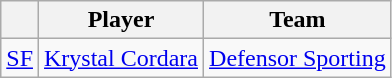<table class="wikitable">
<tr>
<th style="text-align:center;"></th>
<th style="text-align:center;">Player</th>
<th style="text-align:center;">Team</th>
</tr>
<tr>
<td style="text-align:center;"><a href='#'>SF</a></td>
<td> <a href='#'>Krystal Cordara</a></td>
<td><a href='#'>Defensor Sporting</a></td>
</tr>
</table>
